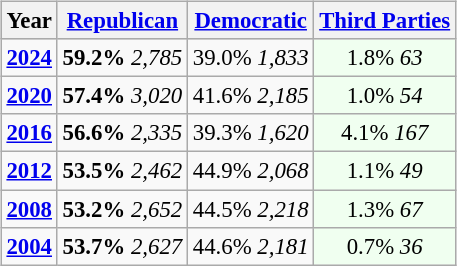<table class="wikitable" style="float:right; font-size:95%;">
<tr bgcolor=lightgrey>
<th>Year</th>
<th><a href='#'>Republican</a></th>
<th><a href='#'>Democratic</a></th>
<th><a href='#'>Third Parties</a></th>
</tr>
<tr>
<td style="text-align:center;" ><strong><a href='#'>2024</a></strong></td>
<td style="text-align:center;" ><strong>59.2%</strong> <em>2,785</em></td>
<td style="text-align:center;" >39.0% <em>1,833</em></td>
<td style="text-align:center; background:honeyDew;">1.8% <em>63</em></td>
</tr>
<tr>
<td style="text-align:center;" ><strong><a href='#'>2020</a></strong></td>
<td style="text-align:center;" ><strong>57.4%</strong> <em>3,020</em></td>
<td style="text-align:center;" >41.6% <em>2,185</em></td>
<td style="text-align:center; background:honeyDew;">1.0% <em>54</em></td>
</tr>
<tr>
<td style="text-align:center;" ><strong><a href='#'>2016</a></strong></td>
<td style="text-align:center;" ><strong>56.6%</strong> <em>2,335</em></td>
<td style="text-align:center;" >39.3% <em>1,620</em></td>
<td style="text-align:center; background:honeyDew;">4.1% <em>167</em></td>
</tr>
<tr>
<td style="text-align:center;" ><strong><a href='#'>2012</a></strong></td>
<td style="text-align:center;" ><strong>53.5%</strong> <em>2,462</em></td>
<td style="text-align:center;" >44.9% <em>2,068</em></td>
<td style="text-align:center; background:honeyDew;">1.1% <em>49</em></td>
</tr>
<tr>
<td style="text-align:center;" ><strong><a href='#'>2008</a></strong></td>
<td style="text-align:center;" ><strong>53.2%</strong> <em>2,652</em></td>
<td style="text-align:center;" >44.5% <em>2,218</em></td>
<td style="text-align:center; background:honeyDew;">1.3% <em>67</em></td>
</tr>
<tr>
<td style="text-align:center;" ><strong><a href='#'>2004</a></strong></td>
<td style="text-align:center;" ><strong>53.7%</strong> <em>2,627</em></td>
<td style="text-align:center;" >44.6% <em>2,181</em></td>
<td style="text-align:center; background:honeyDew;">0.7% <em>36</em></td>
</tr>
</table>
